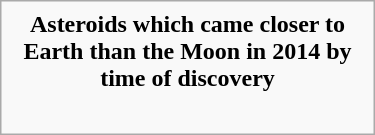<table class="infobox" style="width: 250px;">
<tr>
<td style="text-align:center"><strong>Asteroids which came closer to Earth than the Moon in 2014 by time of discovery</strong></td>
</tr>
<tr>
<td><br></td>
</tr>
</table>
